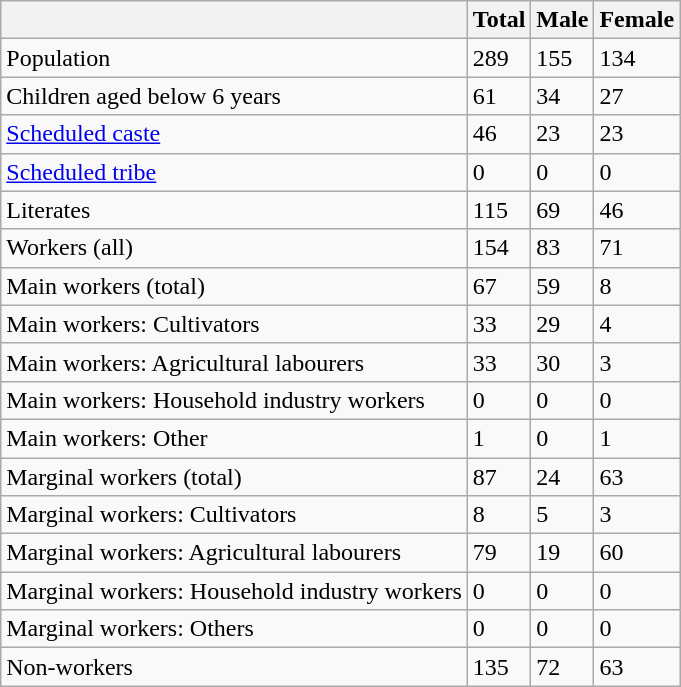<table class="wikitable sortable">
<tr>
<th></th>
<th>Total</th>
<th>Male</th>
<th>Female</th>
</tr>
<tr>
<td>Population</td>
<td>289</td>
<td>155</td>
<td>134</td>
</tr>
<tr>
<td>Children aged below 6 years</td>
<td>61</td>
<td>34</td>
<td>27</td>
</tr>
<tr>
<td><a href='#'>Scheduled caste</a></td>
<td>46</td>
<td>23</td>
<td>23</td>
</tr>
<tr>
<td><a href='#'>Scheduled tribe</a></td>
<td>0</td>
<td>0</td>
<td>0</td>
</tr>
<tr>
<td>Literates</td>
<td>115</td>
<td>69</td>
<td>46</td>
</tr>
<tr>
<td>Workers (all)</td>
<td>154</td>
<td>83</td>
<td>71</td>
</tr>
<tr>
<td>Main workers (total)</td>
<td>67</td>
<td>59</td>
<td>8</td>
</tr>
<tr>
<td>Main workers: Cultivators</td>
<td>33</td>
<td>29</td>
<td>4</td>
</tr>
<tr>
<td>Main workers: Agricultural labourers</td>
<td>33</td>
<td>30</td>
<td>3</td>
</tr>
<tr>
<td>Main workers: Household industry workers</td>
<td>0</td>
<td>0</td>
<td>0</td>
</tr>
<tr>
<td>Main workers: Other</td>
<td>1</td>
<td>0</td>
<td>1</td>
</tr>
<tr>
<td>Marginal workers (total)</td>
<td>87</td>
<td>24</td>
<td>63</td>
</tr>
<tr>
<td>Marginal workers: Cultivators</td>
<td>8</td>
<td>5</td>
<td>3</td>
</tr>
<tr>
<td>Marginal workers: Agricultural labourers</td>
<td>79</td>
<td>19</td>
<td>60</td>
</tr>
<tr>
<td>Marginal workers: Household industry workers</td>
<td>0</td>
<td>0</td>
<td>0</td>
</tr>
<tr>
<td>Marginal workers: Others</td>
<td>0</td>
<td>0</td>
<td>0</td>
</tr>
<tr>
<td>Non-workers</td>
<td>135</td>
<td>72</td>
<td>63</td>
</tr>
</table>
